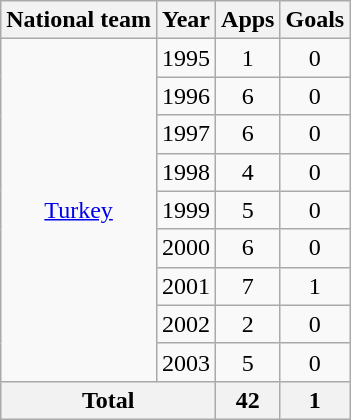<table class="wikitable" style="text-align:center">
<tr>
<th>National team</th>
<th>Year</th>
<th>Apps</th>
<th>Goals</th>
</tr>
<tr>
<td rowspan="9"><a href='#'>Turkey</a></td>
<td>1995</td>
<td>1</td>
<td>0</td>
</tr>
<tr>
<td>1996</td>
<td>6</td>
<td>0</td>
</tr>
<tr>
<td>1997</td>
<td>6</td>
<td>0</td>
</tr>
<tr>
<td>1998</td>
<td>4</td>
<td>0</td>
</tr>
<tr>
<td>1999</td>
<td>5</td>
<td>0</td>
</tr>
<tr>
<td>2000</td>
<td>6</td>
<td>0</td>
</tr>
<tr>
<td>2001</td>
<td>7</td>
<td>1</td>
</tr>
<tr>
<td>2002</td>
<td>2</td>
<td>0</td>
</tr>
<tr>
<td>2003</td>
<td>5</td>
<td>0</td>
</tr>
<tr>
<th colspan="2">Total</th>
<th>42</th>
<th>1</th>
</tr>
</table>
